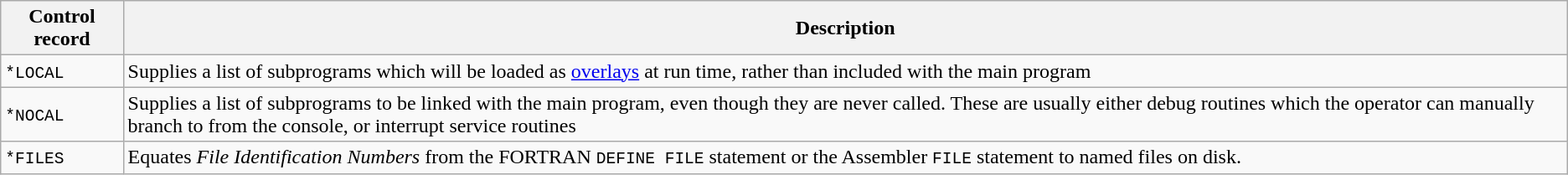<table class="wikitable">
<tr>
<th>Control record</th>
<th>Description</th>
</tr>
<tr>
<td><code>*LOCAL</code></td>
<td>Supplies a list of subprograms which will be loaded as <a href='#'>overlays</a> at run time, rather than included with the main program</td>
</tr>
<tr>
<td><code>*NOCAL</code></td>
<td>Supplies a list of subprograms to be linked with the main program, even though they are never called. These are usually either debug routines which the operator can manually branch to from the console, or interrupt service routines</td>
</tr>
<tr>
<td><code>*FILES</code></td>
<td>Equates <em>File Identification Numbers</em> from the FORTRAN <code>DEFINE FILE</code> statement or the Assembler <code>FILE</code> statement to named files on disk.</td>
</tr>
</table>
